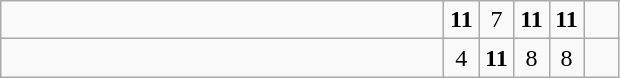<table class="wikitable">
<tr>
<td style="width:18em"><strong></strong></td>
<td align=center style="width:1em"><strong>11</strong></td>
<td align=center style="width:1em">7</td>
<td align=center style="width:1em"><strong>11</strong></td>
<td align=center style="width:1em"><strong>11</strong></td>
<td align=center style="width:1em"></td>
</tr>
<tr>
<td style="width:18em"></td>
<td align=center style="width:1em">4</td>
<td align=center style="width:1em"><strong>11</strong></td>
<td align=center style="width:1em">8</td>
<td align=center style="width:1em">8</td>
<td align=center style="width:1em"></td>
</tr>
</table>
